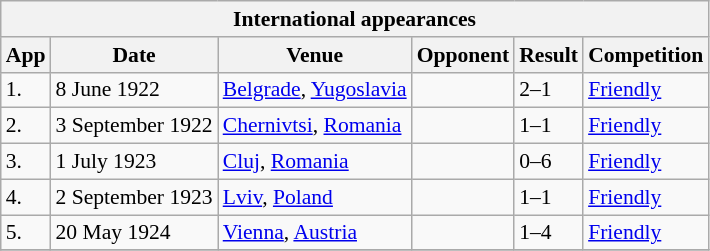<table class="wikitable" style="font-size:90%">
<tr>
<th colspan="7"><strong>International appearances</strong></th>
</tr>
<tr>
<th>App</th>
<th>Date</th>
<th>Venue</th>
<th>Opponent</th>
<th>Result</th>
<th>Competition</th>
</tr>
<tr>
<td>1.</td>
<td>8 June 1922</td>
<td><a href='#'>Belgrade</a>, <a href='#'>Yugoslavia</a></td>
<td></td>
<td>2–1</td>
<td><a href='#'>Friendly</a></td>
</tr>
<tr>
<td>2.</td>
<td>3 September 1922</td>
<td><a href='#'>Chernivtsi</a>, <a href='#'>Romania</a></td>
<td></td>
<td>1–1</td>
<td><a href='#'>Friendly</a></td>
</tr>
<tr>
<td>3.</td>
<td>1 July 1923</td>
<td><a href='#'>Cluj</a>, <a href='#'>Romania</a></td>
<td></td>
<td>0–6</td>
<td><a href='#'>Friendly</a></td>
</tr>
<tr>
<td>4.</td>
<td>2 September 1923</td>
<td><a href='#'>Lviv</a>, <a href='#'>Poland</a></td>
<td></td>
<td>1–1</td>
<td><a href='#'>Friendly</a></td>
</tr>
<tr>
<td>5.</td>
<td>20 May 1924</td>
<td><a href='#'>Vienna</a>, <a href='#'>Austria</a></td>
<td></td>
<td>1–4</td>
<td><a href='#'>Friendly</a></td>
</tr>
<tr>
</tr>
</table>
